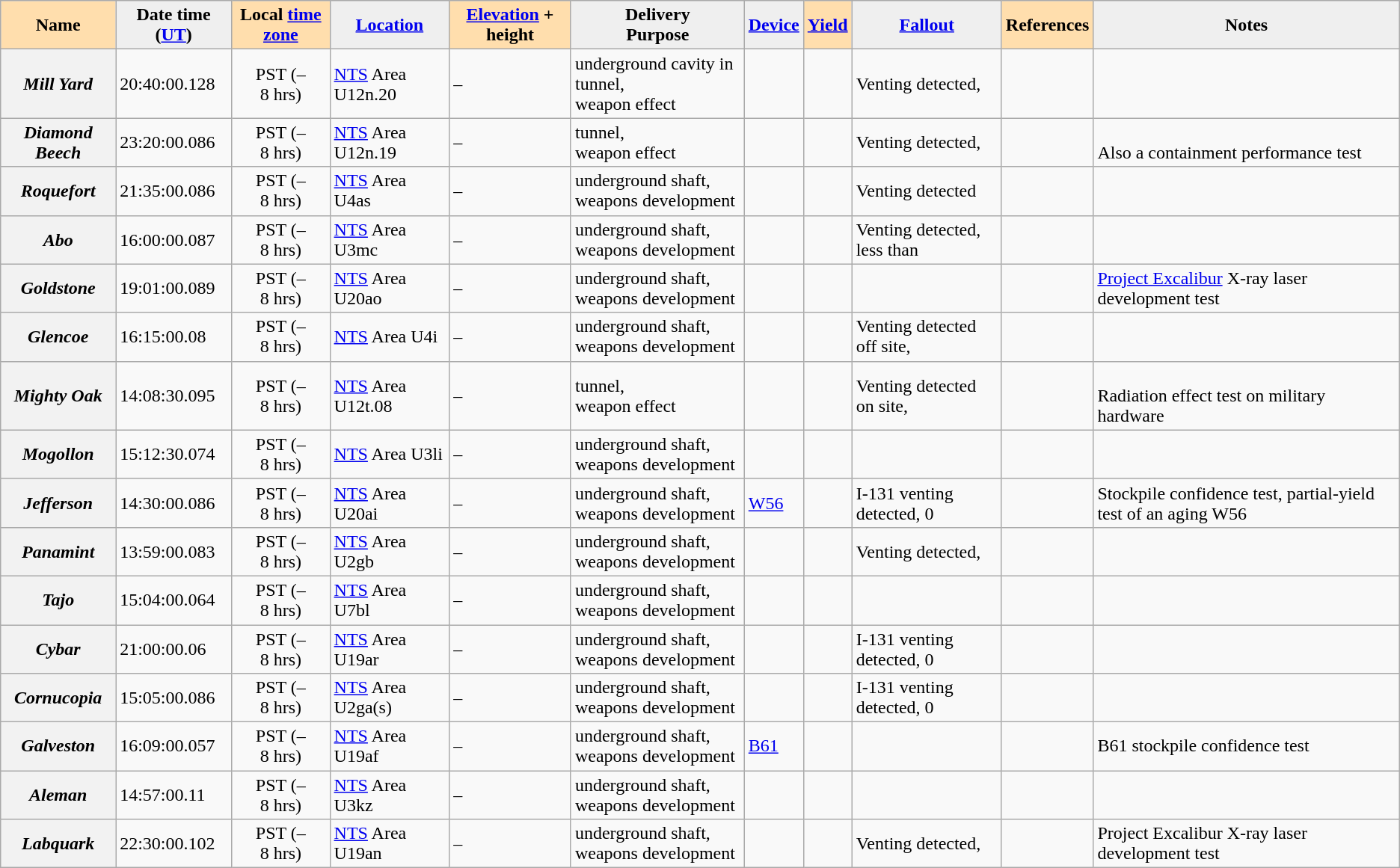<table class="wikitable sortable">
<tr>
<th style="background:#ffdead;">Name </th>
<th style="background:#efefef;">Date time (<a href='#'>UT</a>)</th>
<th style="background:#ffdead;">Local <a href='#'>time zone</a></th>
<th style="background:#efefef;"><a href='#'>Location</a></th>
<th style="background:#ffdead;"><a href='#'>Elevation</a> + height </th>
<th style="background:#efefef;">Delivery <br>Purpose </th>
<th style="background:#efefef;"><a href='#'>Device</a></th>
<th style="background:#ffdead;"><a href='#'>Yield</a></th>
<th style="background:#efefef;" class="unsortable"><a href='#'>Fallout</a></th>
<th style="background:#ffdead;" class="unsortable">References</th>
<th style="background:#efefef;" class="unsortable">Notes</th>
</tr>
<tr>
<th><em>Mill Yard</em></th>
<td> 20:40:00.128</td>
<td style="text-align:center;">PST (–8 hrs)<br></td>
<td><a href='#'>NTS</a> Area U12n.20 </td>
<td> – </td>
<td>underground cavity in tunnel,<br>weapon effect</td>
<td></td>
<td style="text-align:center;"></td>
<td>Venting detected, </td>
<td></td>
<td></td>
</tr>
<tr>
<th><em>Diamond Beech</em></th>
<td> 23:20:00.086</td>
<td style="text-align:center;">PST (–8 hrs)<br></td>
<td><a href='#'>NTS</a> Area U12n.19 </td>
<td> – </td>
<td>tunnel,<br>weapon effect</td>
<td></td>
<td style="text-align:center;"></td>
<td>Venting detected, </td>
<td></td>
<td><br>Also a containment performance test</td>
</tr>
<tr>
<th><em>Roquefort</em></th>
<td> 21:35:00.086</td>
<td style="text-align:center;">PST (–8 hrs)<br></td>
<td><a href='#'>NTS</a> Area U4as </td>
<td> – </td>
<td>underground shaft,<br>weapons development</td>
<td></td>
<td style="text-align:center;"></td>
<td>Venting detected</td>
<td></td>
<td></td>
</tr>
<tr>
<th><em>Abo</em></th>
<td> 16:00:00.087</td>
<td style="text-align:center;">PST (–8 hrs)<br></td>
<td><a href='#'>NTS</a> Area U3mc </td>
<td> – </td>
<td>underground shaft,<br>weapons development</td>
<td></td>
<td style="text-align:center;"></td>
<td>Venting detected, less than </td>
<td></td>
<td></td>
</tr>
<tr>
<th><em>Goldstone</em></th>
<td> 19:01:00.089</td>
<td style="text-align:center;">PST (–8 hrs)<br></td>
<td><a href='#'>NTS</a> Area U20ao </td>
<td> – </td>
<td>underground shaft,<br>weapons development</td>
<td></td>
<td style="text-align:center;"></td>
<td></td>
<td></td>
<td><a href='#'>Project Excalibur</a> X-ray laser development test</td>
</tr>
<tr>
<th><em>Glencoe</em></th>
<td> 16:15:00.08</td>
<td style="text-align:center;">PST (–8 hrs)<br></td>
<td><a href='#'>NTS</a> Area U4i </td>
<td> – </td>
<td>underground shaft,<br>weapons development</td>
<td></td>
<td style="text-align:center;"></td>
<td>Venting detected off site, </td>
<td></td>
<td></td>
</tr>
<tr>
<th><em>Mighty Oak</em></th>
<td> 14:08:30.095</td>
<td style="text-align:center;">PST (–8 hrs)<br></td>
<td><a href='#'>NTS</a> Area U12t.08 </td>
<td> – </td>
<td>tunnel,<br>weapon effect</td>
<td></td>
<td style="text-align:center;"></td>
<td>Venting detected on site, </td>
<td></td>
<td><br>Radiation effect test on military hardware</td>
</tr>
<tr>
<th><em>Mogollon</em></th>
<td> 15:12:30.074</td>
<td style="text-align:center;">PST (–8 hrs)<br></td>
<td><a href='#'>NTS</a> Area U3li </td>
<td> – </td>
<td>underground shaft,<br>weapons development</td>
<td></td>
<td style="text-align:center;"></td>
<td></td>
<td></td>
<td></td>
</tr>
<tr>
<th><em>Jefferson</em></th>
<td> 14:30:00.086</td>
<td style="text-align:center;">PST (–8 hrs)<br></td>
<td><a href='#'>NTS</a> Area U20ai </td>
<td> – </td>
<td>underground shaft,<br>weapons development</td>
<td><a href='#'>W56</a></td>
<td style="text-align:center;"></td>
<td>I-131 venting detected, 0</td>
<td></td>
<td>Stockpile confidence test, partial-yield test of an aging W56</td>
</tr>
<tr>
<th><em>Panamint</em></th>
<td> 13:59:00.083</td>
<td style="text-align:center;">PST (–8 hrs)<br></td>
<td><a href='#'>NTS</a> Area U2gb </td>
<td> – </td>
<td>underground shaft,<br>weapons development</td>
<td></td>
<td style="text-align:center;"></td>
<td>Venting detected, </td>
<td></td>
<td></td>
</tr>
<tr>
<th><em>Tajo</em></th>
<td> 15:04:00.064</td>
<td style="text-align:center;">PST (–8 hrs)<br></td>
<td><a href='#'>NTS</a> Area U7bl </td>
<td> – </td>
<td>underground shaft,<br>weapons development</td>
<td></td>
<td style="text-align:center;"></td>
<td></td>
<td></td>
<td></td>
</tr>
<tr>
<th><em>Cybar</em></th>
<td> 21:00:00.06</td>
<td style="text-align:center;">PST (–8 hrs)<br></td>
<td><a href='#'>NTS</a> Area U19ar </td>
<td> – </td>
<td>underground shaft,<br>weapons development</td>
<td></td>
<td style="text-align:center;"></td>
<td>I-131 venting detected, 0</td>
<td></td>
<td></td>
</tr>
<tr>
<th><em>Cornucopia</em></th>
<td> 15:05:00.086</td>
<td style="text-align:center;">PST (–8 hrs)<br></td>
<td><a href='#'>NTS</a> Area U2ga(s) </td>
<td> – </td>
<td>underground shaft,<br>weapons development</td>
<td></td>
<td style="text-align:center;"></td>
<td>I-131 venting detected, 0</td>
<td></td>
<td></td>
</tr>
<tr>
<th><em>Galveston</em></th>
<td> 16:09:00.057</td>
<td style="text-align:center;">PST (–8 hrs)<br></td>
<td><a href='#'>NTS</a> Area U19af </td>
<td> – </td>
<td>underground shaft,<br>weapons development</td>
<td><a href='#'>B61</a></td>
<td style="text-align:center;"></td>
<td></td>
<td></td>
<td>B61 stockpile confidence test</td>
</tr>
<tr>
<th><em>Aleman</em></th>
<td> 14:57:00.11</td>
<td style="text-align:center;">PST (–8 hrs)<br></td>
<td><a href='#'>NTS</a> Area U3kz </td>
<td> – </td>
<td>underground shaft,<br>weapons development</td>
<td></td>
<td style="text-align:center;"></td>
<td></td>
<td></td>
<td></td>
</tr>
<tr>
<th><em>Labquark</em></th>
<td> 22:30:00.102</td>
<td style="text-align:center;">PST (–8 hrs)<br></td>
<td><a href='#'>NTS</a> Area U19an </td>
<td> – </td>
<td>underground shaft,<br>weapons development</td>
<td></td>
<td style="text-align:center;"></td>
<td>Venting detected, </td>
<td></td>
<td>Project Excalibur X-ray laser development test</td>
</tr>
</table>
